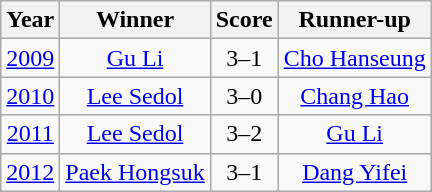<table class="wikitable" style="text-align: center;">
<tr>
<th>Year</th>
<th>Winner</th>
<th>Score</th>
<th>Runner-up</th>
</tr>
<tr>
<td><a href='#'>2009</a></td>
<td> <a href='#'>Gu Li</a></td>
<td>3–1</td>
<td> <a href='#'>Cho Hanseung</a></td>
</tr>
<tr>
<td><a href='#'>2010</a></td>
<td> <a href='#'>Lee Sedol</a></td>
<td>3–0</td>
<td> <a href='#'>Chang Hao</a></td>
</tr>
<tr>
<td><a href='#'>2011</a></td>
<td> <a href='#'>Lee Sedol</a></td>
<td>3–2</td>
<td> <a href='#'>Gu Li</a></td>
</tr>
<tr>
<td><a href='#'>2012</a></td>
<td> <a href='#'>Paek Hongsuk</a></td>
<td>3–1</td>
<td> <a href='#'>Dang Yifei</a></td>
</tr>
</table>
